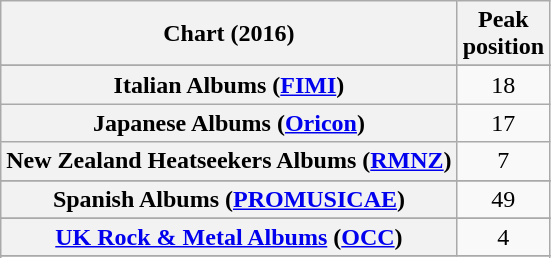<table class="wikitable sortable plainrowheaders" style="text-align:center">
<tr>
<th scope="col">Chart (2016)</th>
<th scope="col">Peak<br> position</th>
</tr>
<tr>
</tr>
<tr>
</tr>
<tr>
</tr>
<tr>
</tr>
<tr>
</tr>
<tr>
</tr>
<tr>
</tr>
<tr>
</tr>
<tr>
</tr>
<tr>
<th scope="row">Italian Albums (<a href='#'>FIMI</a>)</th>
<td>18</td>
</tr>
<tr>
<th scope="row">Japanese Albums (<a href='#'>Oricon</a>)</th>
<td>17</td>
</tr>
<tr>
<th scope="row">New Zealand Heatseekers Albums (<a href='#'>RMNZ</a>)</th>
<td>7</td>
</tr>
<tr>
</tr>
<tr>
<th scope="row">Spanish Albums (<a href='#'>PROMUSICAE</a>)</th>
<td>49</td>
</tr>
<tr>
</tr>
<tr>
</tr>
<tr>
<th scope="row"><a href='#'>UK Rock & Metal Albums</a> (<a href='#'>OCC</a>)</th>
<td>4</td>
</tr>
<tr>
</tr>
<tr>
</tr>
</table>
